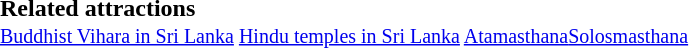<table style="margin:0;">
<tr valign="top">
<td style="padding-left: 1em; text-align: left; width: 25%; "><br><strong>Related attractions</strong><br>
<small><a href='#'>Buddhist Vihara in Sri Lanka</a> <a href='#'>Hindu temples in Sri Lanka</a> <a href='#'>Atamasthana</a><a href='#'>Solosmasthana</a> </small></td>
</tr>
</table>
